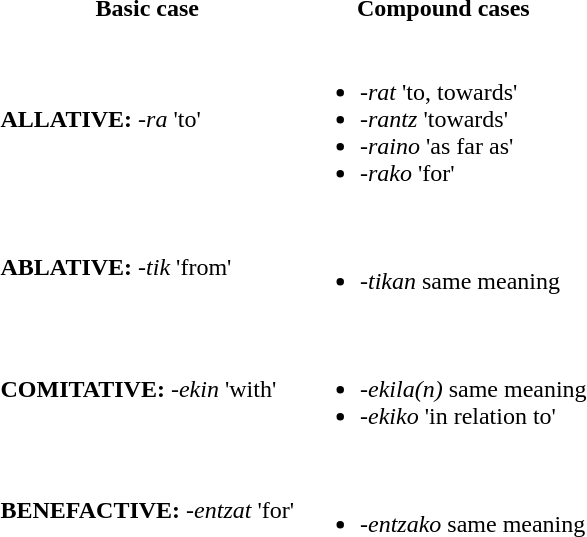<table>
<tr>
<th align="center">Basic case</th>
<th align="center">Compound cases</th>
</tr>
<tr>
<td><strong>ALLATIVE:</strong> <em>-ra</em> 'to'</td>
<td><br><ul><li><em>-rat</em> 'to, towards'</li><li><em>-rantz</em> 'towards'</li><li><em>-raino</em> 'as far as'</li><li><em>-rako</em> 'for'</li></ul></td>
</tr>
<tr>
<td><strong>ABLATIVE:</strong> <em>-tik</em> 'from'</td>
<td><br><ul><li><em>-tikan</em> same meaning</li></ul></td>
</tr>
<tr>
<td><strong>COMITATIVE:</strong> <em>-ekin</em> 'with'</td>
<td><br><ul><li><em>-ekila(n)</em> same meaning</li><li><em>-ekiko</em> 'in relation to'</li></ul></td>
</tr>
<tr>
<td><strong>BENEFACTIVE:</strong> <em>-entzat</em> 'for'</td>
<td><br><ul><li><em>-entzako</em> same meaning</li></ul></td>
</tr>
</table>
